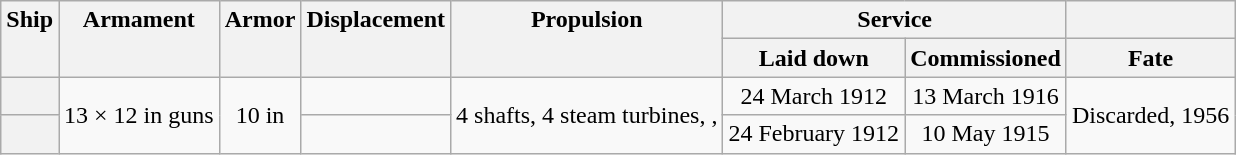<table class="wikitable plainrowheaders" style="text-align: center;">
<tr valign="top">
<th scope="col" rowspan="2">Ship</th>
<th scope="col" rowspan="2">Armament</th>
<th scope="col" rowspan="2">Armor</th>
<th scope="col" rowspan="2">Displacement</th>
<th scope="col" rowspan="2">Propulsion</th>
<th scope="col" colspan="2">Service</th>
<th></th>
</tr>
<tr valign="top">
<th scope="col">Laid down</th>
<th scope="col">Commissioned</th>
<th scope="col">Fate</th>
</tr>
<tr valign="center">
<th scope="row"></th>
<td rowspan="2">13 × 12 in guns</td>
<td rowspan="2">10 in</td>
<td></td>
<td rowspan="2">4 shafts, 4 steam turbines, , </td>
<td>24 March 1912</td>
<td>13 March 1916</td>
<td rowspan="2">Discarded, 1956</td>
</tr>
<tr valign="center">
<th scope="row"></th>
<td></td>
<td>24 February 1912</td>
<td>10 May 1915</td>
</tr>
</table>
